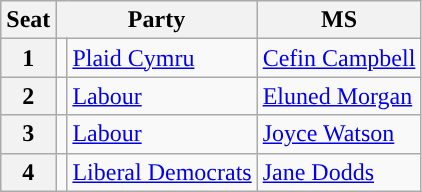<table class="wikitable">
<tr>
<th>Seat</th>
<th colspan=2>Party</th>
<th>MS</th>
</tr>
<tr>
<th>1</th>
<td style="color:inherit;background:"></td>
<td><a href='#'>Plaid Cymru</a></td>
<td><a href='#'>Cefin Campbell</a></td>
</tr>
<tr>
<th>2</th>
<td style="color:inherit;background:"></td>
<td><a href='#'>Labour</a></td>
<td><a href='#'>Eluned Morgan</a></td>
</tr>
<tr>
<th>3</th>
<td style="color:inherit;background:"></td>
<td><a href='#'>Labour</a></td>
<td><a href='#'>Joyce Watson</a></td>
</tr>
<tr>
<th>4</th>
<td style="color:inherit;background:"></td>
<td><a href='#'>Liberal Democrats</a></td>
<td><a href='#'>Jane Dodds</a></td>
</tr>
</table>
